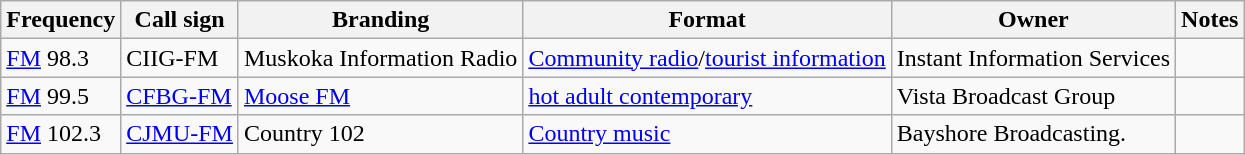<table class="wikitable sortable">
<tr>
<th>Frequency</th>
<th>Call sign</th>
<th>Branding</th>
<th>Format</th>
<th>Owner</th>
<th>Notes</th>
</tr>
<tr>
<td><a href='#'>FM</a> 98.3</td>
<td>CIIG-FM</td>
<td>Muskoka Information Radio</td>
<td><a href='#'>Community radio</a>/<a href='#'>tourist information</a></td>
<td>Instant Information Services</td>
<td></td>
</tr>
<tr>
<td><a href='#'>FM</a> 99.5</td>
<td><a href='#'>CFBG-FM</a></td>
<td><a href='#'>Moose FM</a></td>
<td><a href='#'>hot adult contemporary</a></td>
<td>Vista Broadcast Group</td>
<td></td>
</tr>
<tr>
<td><a href='#'>FM</a> 102.3</td>
<td><a href='#'>CJMU-FM</a></td>
<td>Country 102</td>
<td><a href='#'>Country music</a></td>
<td>Bayshore Broadcasting.</td>
<td></td>
</tr>
</table>
